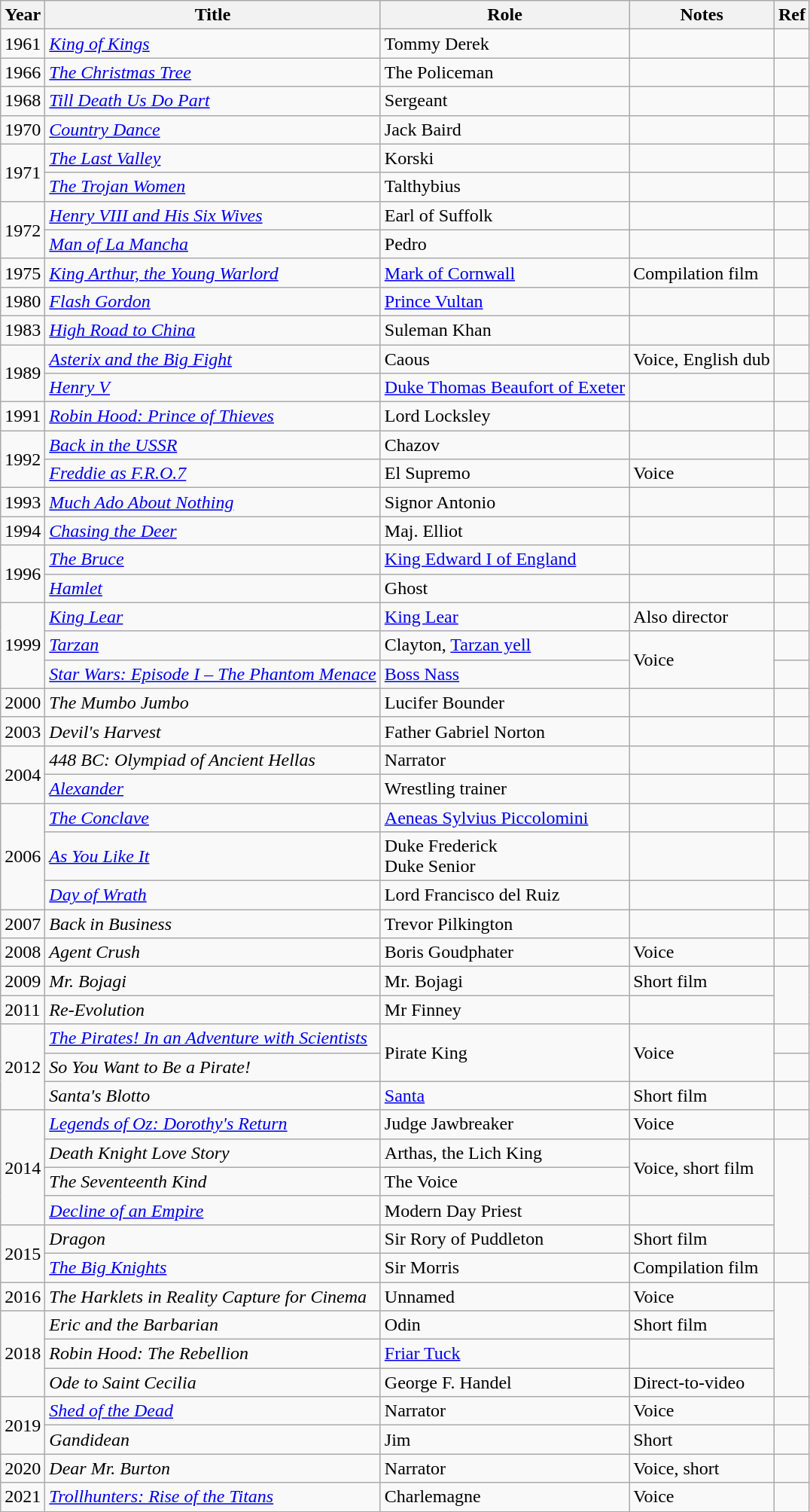<table class="wikitable">
<tr>
<th>Year</th>
<th>Title</th>
<th>Role</th>
<th>Notes</th>
<th>Ref</th>
</tr>
<tr>
<td>1961</td>
<td><em><a href='#'>King of Kings</a></em></td>
<td>Tommy Derek</td>
<td></td>
<td></td>
</tr>
<tr>
<td>1966</td>
<td><em><a href='#'>The Christmas Tree</a></em></td>
<td>The Policeman</td>
<td></td>
<td></td>
</tr>
<tr>
<td>1968</td>
<td><em><a href='#'>Till Death Us Do Part</a></em></td>
<td>Sergeant</td>
<td></td>
<td></td>
</tr>
<tr>
<td>1970</td>
<td><em><a href='#'>Country Dance</a></em></td>
<td>Jack Baird</td>
<td></td>
<td></td>
</tr>
<tr>
<td rowspan="2">1971</td>
<td><em><a href='#'>The Last Valley</a></em></td>
<td>Korski</td>
<td></td>
<td></td>
</tr>
<tr>
<td><em><a href='#'>The Trojan Women</a></em></td>
<td>Talthybius</td>
<td></td>
<td></td>
</tr>
<tr>
<td rowspan="2">1972</td>
<td><em><a href='#'>Henry VIII and His Six Wives</a></em></td>
<td>Earl of Suffolk</td>
<td></td>
<td></td>
</tr>
<tr>
<td><em><a href='#'>Man of La Mancha</a></em></td>
<td>Pedro</td>
<td></td>
<td></td>
</tr>
<tr>
<td>1975</td>
<td><em><a href='#'>King Arthur, the Young Warlord</a></em></td>
<td><a href='#'>Mark of Cornwall</a></td>
<td>Compilation film</td>
<td></td>
</tr>
<tr>
<td>1980</td>
<td><em><a href='#'>Flash Gordon</a></em></td>
<td><a href='#'>Prince Vultan</a></td>
<td></td>
<td></td>
</tr>
<tr>
<td>1983</td>
<td><em><a href='#'>High Road to China</a></em></td>
<td>Suleman Khan</td>
<td></td>
<td></td>
</tr>
<tr>
<td rowspan="2">1989</td>
<td><em><a href='#'>Asterix and the Big Fight</a></em></td>
<td>Caous</td>
<td>Voice, English dub</td>
<td></td>
</tr>
<tr>
<td><em><a href='#'>Henry V</a></em></td>
<td><a href='#'>Duke Thomas Beaufort of Exeter</a></td>
<td></td>
<td></td>
</tr>
<tr>
<td>1991</td>
<td><em><a href='#'>Robin Hood: Prince of Thieves</a></em></td>
<td>Lord Locksley</td>
<td></td>
<td></td>
</tr>
<tr>
<td rowspan="2">1992</td>
<td><em><a href='#'>Back in the USSR</a></em></td>
<td>Chazov</td>
<td></td>
<td></td>
</tr>
<tr>
<td><em><a href='#'>Freddie as F.R.O.7</a></em></td>
<td>El Supremo</td>
<td>Voice</td>
<td></td>
</tr>
<tr>
<td>1993</td>
<td><em><a href='#'>Much Ado About Nothing</a></em></td>
<td>Signor Antonio</td>
<td></td>
<td></td>
</tr>
<tr>
<td>1994</td>
<td><em><a href='#'>Chasing the Deer</a></em></td>
<td>Maj. Elliot</td>
<td></td>
<td></td>
</tr>
<tr>
<td rowspan="2">1996</td>
<td><em><a href='#'>The Bruce</a></em></td>
<td><a href='#'>King Edward I of England</a></td>
<td></td>
<td></td>
</tr>
<tr>
<td><em><a href='#'>Hamlet</a></em></td>
<td>Ghost</td>
<td></td>
<td></td>
</tr>
<tr>
<td rowspan="3">1999</td>
<td><em><a href='#'>King Lear</a></em></td>
<td><a href='#'>King Lear</a></td>
<td>Also director</td>
<td></td>
</tr>
<tr>
<td><em><a href='#'>Tarzan</a></em></td>
<td>Clayton, <a href='#'>Tarzan yell</a></td>
<td rowspan="2">Voice</td>
<td></td>
</tr>
<tr>
<td><em><a href='#'>Star Wars: Episode I – The Phantom Menace</a></em></td>
<td><a href='#'>Boss Nass</a></td>
<td></td>
</tr>
<tr>
<td>2000</td>
<td><em>The Mumbo Jumbo</em></td>
<td>Lucifer Bounder</td>
<td></td>
<td></td>
</tr>
<tr>
<td>2003</td>
<td><em>Devil's Harvest</em></td>
<td>Father Gabriel Norton</td>
<td></td>
</tr>
<tr>
<td rowspan="2">2004</td>
<td><em>448 BC: Olympiad of Ancient Hellas</em></td>
<td>Narrator</td>
<td></td>
<td></td>
</tr>
<tr>
<td><em><a href='#'>Alexander</a></em></td>
<td>Wrestling trainer</td>
<td></td>
<td></td>
</tr>
<tr>
<td rowspan="3">2006</td>
<td><em><a href='#'>The Conclave</a></em></td>
<td><a href='#'>Aeneas Sylvius Piccolomini</a></td>
<td></td>
</tr>
<tr>
<td><em><a href='#'>As You Like It</a></em></td>
<td>Duke Frederick<br>Duke Senior</td>
<td></td>
<td></td>
</tr>
<tr>
<td><em><a href='#'>Day of Wrath</a></em></td>
<td>Lord Francisco del Ruiz</td>
<td></td>
</tr>
<tr>
<td>2007</td>
<td><em>Back in Business</em></td>
<td>Trevor Pilkington</td>
<td></td>
<td></td>
</tr>
<tr>
<td>2008</td>
<td><em>Agent Crush</em></td>
<td>Boris Goudphater</td>
<td>Voice</td>
<td></td>
</tr>
<tr>
<td>2009</td>
<td><em>Mr. Bojagi</em></td>
<td>Mr. Bojagi</td>
<td>Short film</td>
</tr>
<tr>
<td>2011</td>
<td><em>Re-Evolution</em></td>
<td>Mr Finney</td>
<td></td>
</tr>
<tr>
<td rowspan="3">2012</td>
<td><em><a href='#'>The Pirates! In an Adventure with Scientists</a></em></td>
<td rowspan="2">Pirate King</td>
<td rowspan="2">Voice</td>
<td></td>
</tr>
<tr>
<td><em>So You Want to Be a Pirate!</em></td>
<td></td>
</tr>
<tr>
<td><em>Santa's Blotto</em></td>
<td><a href='#'>Santa</a></td>
<td>Short film</td>
</tr>
<tr>
<td rowspan="4">2014</td>
<td><em><a href='#'>Legends of Oz: Dorothy's Return</a></em></td>
<td>Judge Jawbreaker</td>
<td>Voice</td>
<td></td>
</tr>
<tr>
<td><em>Death Knight Love Story</em></td>
<td>Arthas, the Lich King</td>
<td rowspan="2">Voice, short film</td>
</tr>
<tr>
<td><em>The Seventeenth Kind</em></td>
<td>The Voice</td>
</tr>
<tr>
<td><em><a href='#'>Decline of an Empire</a></em></td>
<td>Modern Day Priest</td>
<td></td>
</tr>
<tr>
<td rowspan="2">2015</td>
<td><em>Dragon</em></td>
<td>Sir Rory of Puddleton</td>
<td>Short film</td>
</tr>
<tr>
<td><em><a href='#'>The Big Knights</a></em></td>
<td>Sir Morris</td>
<td>Compilation film</td>
<td></td>
</tr>
<tr>
<td>2016</td>
<td><em>The Harklets in Reality Capture for Cinema</em></td>
<td>Unnamed</td>
<td>Voice</td>
</tr>
<tr>
<td rowspan="3">2018</td>
<td><em>Eric and the Barbarian</em></td>
<td>Odin</td>
<td>Short film</td>
</tr>
<tr>
<td><em>Robin Hood: The Rebellion</em></td>
<td><a href='#'>Friar Tuck</a></td>
<td></td>
</tr>
<tr>
<td><em>Ode to Saint Cecilia</em></td>
<td>George F. Handel</td>
<td>Direct-to-video</td>
</tr>
<tr>
<td rowspan="2">2019</td>
<td><em><a href='#'>Shed of the Dead</a></em></td>
<td>Narrator</td>
<td>Voice</td>
<td></td>
</tr>
<tr>
<td><em>Gandidean</em></td>
<td>Jim</td>
<td>Short</td>
</tr>
<tr>
<td>2020</td>
<td><em>Dear Mr. Burton</em></td>
<td>Narrator</td>
<td>Voice, short</td>
<td></td>
</tr>
<tr>
<td>2021</td>
<td><em><a href='#'>Trollhunters: Rise of the Titans</a></em></td>
<td>Charlemagne</td>
<td>Voice</td>
<td></td>
</tr>
</table>
